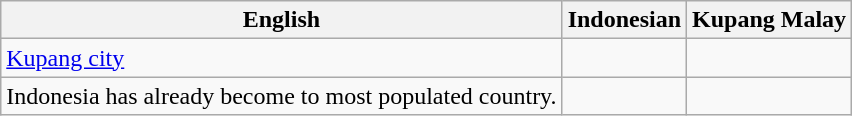<table class="wikitable">
<tr>
<th>English</th>
<th>Indonesian</th>
<th>Kupang Malay</th>
</tr>
<tr>
<td><a href='#'>Kupang city</a></td>
<td></td>
<td></td>
</tr>
<tr>
<td>Indonesia has already become to most populated country.</td>
<td></td>
<td></td>
</tr>
</table>
